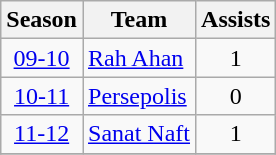<table class="wikitable" style="text-align: center;">
<tr>
<th>Season</th>
<th>Team</th>
<th>Assists</th>
</tr>
<tr>
<td><a href='#'>09-10</a></td>
<td align="left"><a href='#'>Rah Ahan</a></td>
<td>1</td>
</tr>
<tr>
<td><a href='#'>10-11</a></td>
<td align="left"><a href='#'>Persepolis</a></td>
<td>0</td>
</tr>
<tr>
<td><a href='#'>11-12</a></td>
<td align="left"><a href='#'>Sanat Naft</a></td>
<td>1</td>
</tr>
<tr>
</tr>
</table>
